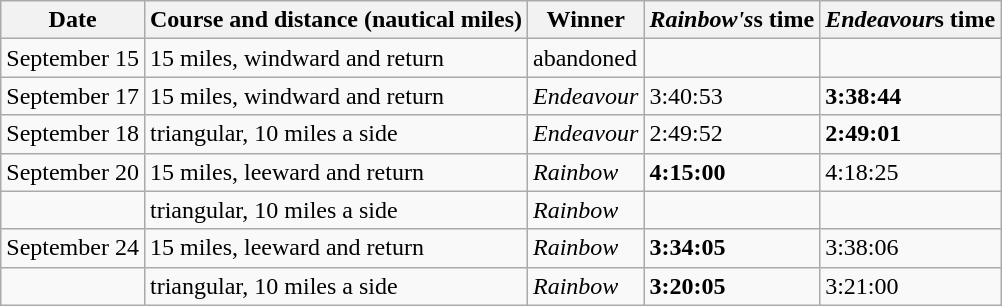<table class="wikitable">
<tr>
<th>Date</th>
<th>Course and distance (nautical miles)</th>
<th>Winner</th>
<th><em>Rainbow's</em>s time</th>
<th><em>Endeavour</em>s time</th>
</tr>
<tr>
<td>September 15</td>
<td>15 miles, windward and return</td>
<td>abandoned</td>
<td></td>
<td></td>
</tr>
<tr>
<td>September 17</td>
<td>15 miles, windward and return</td>
<td><em>Endeavour</em></td>
<td>3:40:53</td>
<td><strong>3:38:44</strong></td>
</tr>
<tr>
<td>September 18</td>
<td>triangular, 10 miles a side</td>
<td><em>Endeavour</em></td>
<td>2:49:52</td>
<td><strong>2:49:01</strong></td>
</tr>
<tr>
<td>September 20</td>
<td>15 miles, leeward and return</td>
<td><em>Rainbow</em></td>
<td><strong>4:15:00</strong></td>
<td>4:18:25</td>
</tr>
<tr>
<td></td>
<td>triangular, 10 miles a side</td>
<td><em>Rainbow</em></td>
<td></td>
<td></td>
</tr>
<tr>
<td>September 24</td>
<td>15 miles, leeward and return</td>
<td><em>Rainbow</em></td>
<td><strong>3:34:05</strong></td>
<td>3:38:06</td>
</tr>
<tr>
<td></td>
<td>triangular, 10 miles a side</td>
<td><em>Rainbow</em></td>
<td><strong>3:20:05</strong></td>
<td>3:21:00</td>
</tr>
</table>
